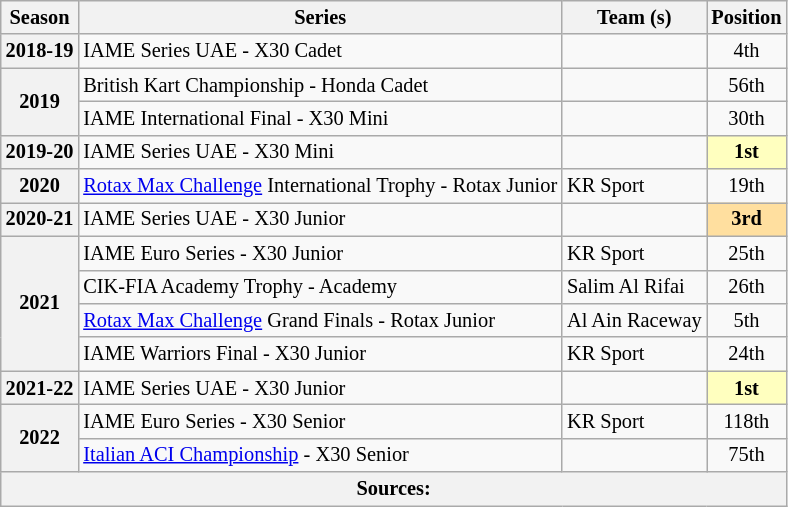<table class="wikitable" style="font-size: 85%; text-align:center">
<tr>
<th>Season</th>
<th>Series</th>
<th>Team (s)</th>
<th>Position</th>
</tr>
<tr>
<th>2018-19</th>
<td align="left">IAME Series UAE - X30 Cadet</td>
<td></td>
<td>4th</td>
</tr>
<tr>
<th rowspan="2">2019</th>
<td align="left">British Kart Championship - Honda Cadet</td>
<td align="left"></td>
<td>56th</td>
</tr>
<tr>
<td align="left">IAME International Final - X30 Mini</td>
<td></td>
<td>30th</td>
</tr>
<tr>
<th>2019-20</th>
<td align="left">IAME Series UAE - X30 Mini</td>
<td></td>
<td style="background:#FFFFBF;"><strong>1st</strong></td>
</tr>
<tr>
<th>2020</th>
<td align="left"><a href='#'>Rotax Max Challenge</a> International Trophy - Rotax Junior</td>
<td align="left">KR Sport</td>
<td>19th</td>
</tr>
<tr>
<th>2020-21</th>
<td align="left">IAME Series UAE - X30 Junior</td>
<td></td>
<td style="background:#FFDF9F;"><strong>3rd</strong></td>
</tr>
<tr>
<th rowspan="4">2021</th>
<td align="left">IAME Euro Series - X30 Junior</td>
<td align="left">KR Sport</td>
<td>25th</td>
</tr>
<tr>
<td align="left">CIK-FIA Academy Trophy - Academy</td>
<td align="left">Salim Al Rifai</td>
<td>26th</td>
</tr>
<tr>
<td align="left"><a href='#'>Rotax Max Challenge</a> Grand Finals - Rotax Junior</td>
<td align="left">Al Ain Raceway</td>
<td>5th</td>
</tr>
<tr>
<td align="left">IAME Warriors Final - X30 Junior</td>
<td align="left">KR Sport</td>
<td>24th</td>
</tr>
<tr>
<th>2021-22</th>
<td align="left">IAME Series UAE - X30 Junior</td>
<td></td>
<td style="background:#FFFFBF;"><strong>1st</strong></td>
</tr>
<tr>
<th rowspan="2">2022</th>
<td align="left">IAME Euro Series - X30 Senior</td>
<td align="left">KR Sport</td>
<td>118th</td>
</tr>
<tr>
<td align="left"><a href='#'>Italian ACI Championship</a> - X30 Senior</td>
<td></td>
<td>75th</td>
</tr>
<tr>
<th colspan="4">Sources:</th>
</tr>
</table>
